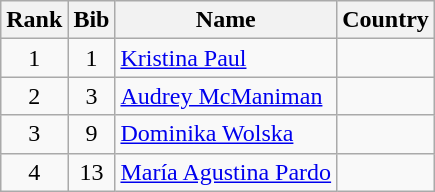<table class="wikitable" style="text-align:center;">
<tr>
<th>Rank</th>
<th>Bib</th>
<th>Name</th>
<th>Country</th>
</tr>
<tr>
<td>1</td>
<td>1</td>
<td align=left><a href='#'>Kristina Paul</a></td>
<td align=left></td>
</tr>
<tr>
<td>2</td>
<td>3</td>
<td align=left><a href='#'>Audrey McManiman</a></td>
<td align=left></td>
</tr>
<tr>
<td>3</td>
<td>9</td>
<td align=left><a href='#'>Dominika Wolska</a></td>
<td align=left></td>
</tr>
<tr>
<td>4</td>
<td>13</td>
<td align=left><a href='#'>María Agustina Pardo</a></td>
<td align=left></td>
</tr>
</table>
